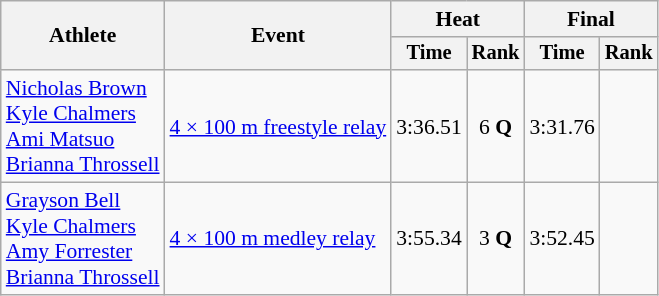<table class=wikitable style=font-size:90%>
<tr>
<th rowspan=2>Athlete</th>
<th rowspan=2>Event</th>
<th colspan=2>Heat</th>
<th colspan=2>Final</th>
</tr>
<tr style=font-size:95%>
<th>Time</th>
<th>Rank</th>
<th>Time</th>
<th>Rank</th>
</tr>
<tr align=center>
<td align=left><a href='#'>Nicholas Brown</a><br><a href='#'>Kyle Chalmers</a><br><a href='#'>Ami Matsuo</a><br><a href='#'>Brianna Throssell</a></td>
<td align=left><a href='#'>4 × 100 m freestyle relay</a></td>
<td>3:36.51</td>
<td>6 <strong>Q</strong></td>
<td>3:31.76</td>
<td></td>
</tr>
<tr align=center>
<td align=left><a href='#'>Grayson Bell</a><br><a href='#'>Kyle Chalmers</a><br><a href='#'>Amy Forrester</a><br><a href='#'>Brianna Throssell</a></td>
<td align=left><a href='#'>4 × 100 m medley relay</a></td>
<td>3:55.34</td>
<td>3 <strong>Q</strong></td>
<td>3:52.45</td>
<td></td>
</tr>
</table>
